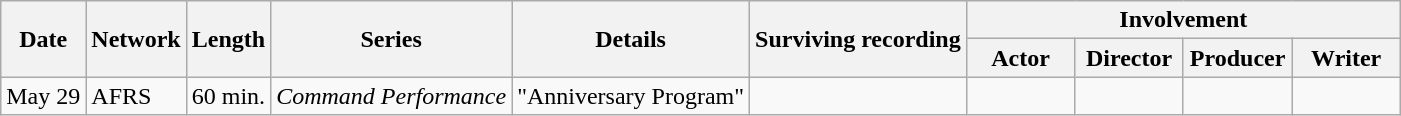<table class="wikitable">
<tr>
<th rowspan="2" style="width:33px;">Date</th>
<th rowspan="2">Network</th>
<th rowspan="2">Length</th>
<th rowspan="2">Series</th>
<th rowspan="2">Details</th>
<th rowspan="2">Surviving recording</th>
<th colspan="4">Involvement</th>
</tr>
<tr>
<th width=65>Actor</th>
<th width=65>Director</th>
<th width=65>Producer</th>
<th width=65>Writer</th>
</tr>
<tr style="text-align:center;">
<td style="text-align:left;">May 29</td>
<td style="text-align:left;">AFRS</td>
<td style="text-align:left;">60 min.</td>
<td style="text-align:left;"><em>Command Performance</em></td>
<td style="text-align:left;">"Anniversary Program"  </td>
<td></td>
<td></td>
<td></td>
<td></td>
<td></td>
</tr>
</table>
